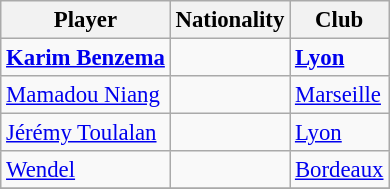<table class="wikitable" style="font-size:95%">
<tr>
<th>Player</th>
<th>Nationality</th>
<th>Club</th>
</tr>
<tr --->
<td><strong><a href='#'>Karim Benzema</a></strong></td>
<td><strong></strong></td>
<td> <strong><a href='#'>Lyon</a></strong></td>
</tr>
<tr>
<td><a href='#'>Mamadou Niang</a></td>
<td></td>
<td> <a href='#'>Marseille</a></td>
</tr>
<tr>
<td><a href='#'>Jérémy Toulalan</a></td>
<td></td>
<td> <a href='#'>Lyon</a></td>
</tr>
<tr>
<td><a href='#'>Wendel</a></td>
<td></td>
<td> <a href='#'>Bordeaux</a></td>
</tr>
<tr>
</tr>
</table>
